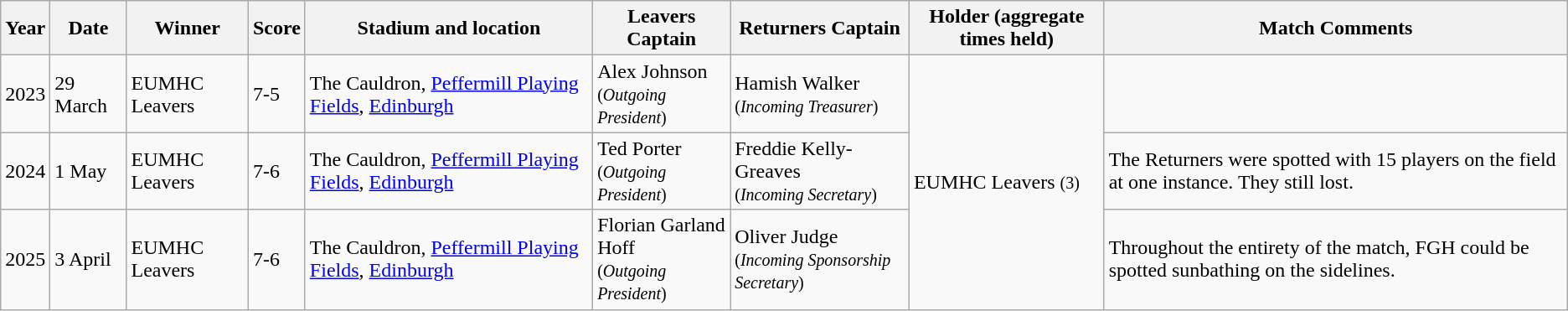<table class="wikitable">
<tr>
<th>Year</th>
<th>Date</th>
<th>Winner</th>
<th>Score</th>
<th>Stadium and location</th>
<th> Leavers Captain</th>
<th> Returners Captain</th>
<th>Holder (aggregate times held)</th>
<th>Match Comments</th>
</tr>
<tr>
<td>2023</td>
<td>29 March</td>
<td> EUMHC Leavers</td>
<td>7-5</td>
<td>The Cauldron, <a href='#'>Peffermill Playing Fields</a>, <a href='#'>Edinburgh</a></td>
<td>Alex Johnson<br><small>(<em>Outgoing President</em>)</small></td>
<td>Hamish Walker<br><small>(<em>Incoming Treasurer</em>)</small></td>
<td rowspan="3"> EUMHC Leavers <small>(3)</small></td>
<td></td>
</tr>
<tr>
<td>2024</td>
<td>1 May</td>
<td> EUMHC Leavers</td>
<td>7-6</td>
<td>The Cauldron, <a href='#'>Peffermill Playing Fields</a>, <a href='#'>Edinburgh</a></td>
<td>Ted Porter<br><small>(<em>Outgoing President</em>)</small></td>
<td>Freddie Kelly-Greaves<br><small>(<em>Incoming Secretary</em>)</small></td>
<td>The Returners were spotted with 15 players on the field at one instance. They still lost.</td>
</tr>
<tr>
<td>2025</td>
<td>3 April</td>
<td> EUMHC Leavers</td>
<td>7-6</td>
<td>The Cauldron, <a href='#'>Peffermill Playing Fields</a>, <a href='#'>Edinburgh</a></td>
<td>Florian Garland Hoff<br><small>(<em>Outgoing President</em>)</small></td>
<td>Oliver Judge<br><small>(<em>Incoming Sponsorship Secretary</em>)</small></td>
<td>Throughout the entirety of the match, FGH could be spotted sunbathing on the sidelines.</td>
</tr>
</table>
